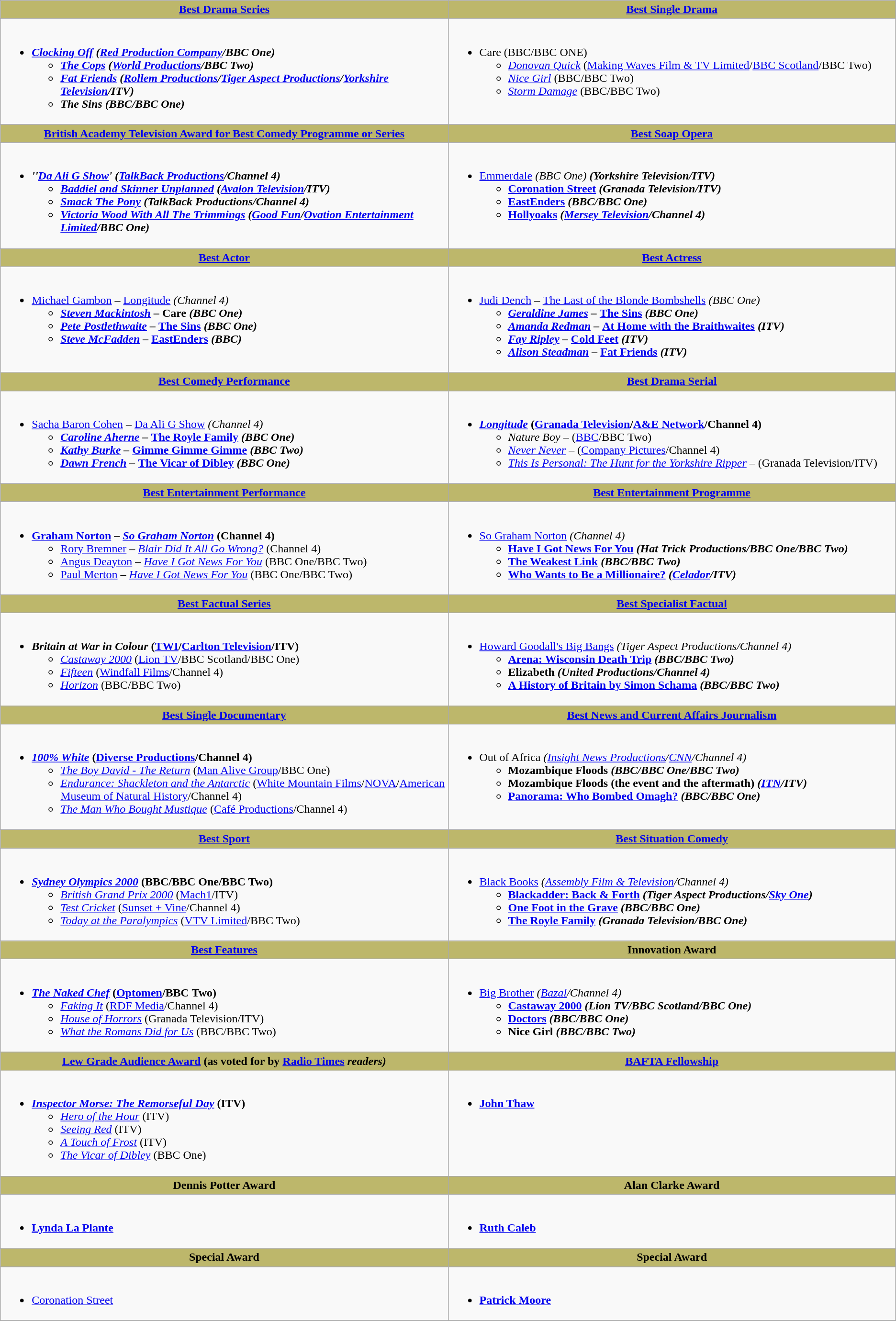<table class=wikitable>
<tr>
<th style="background:#BDB76B;" width:50%"><a href='#'>Best Drama Series</a></th>
<th style="background:#BDB76B;" width:50%"><a href='#'>Best Single Drama</a></th>
</tr>
<tr>
<td valign="top"><br><ul><li><strong><em><a href='#'>Clocking Off</a><em> (<a href='#'>Red Production Company</a>/BBC One)<strong><ul><li></em><a href='#'>The Cops</a><em> (<a href='#'>World Productions</a>/BBC Two)</li><li></em><a href='#'>Fat Friends</a><em>  (<a href='#'>Rollem Productions</a>/<a href='#'>Tiger Aspect Productions</a>/<a href='#'>Yorkshire Television</a>/ITV)</li><li></em>The Sins<em> (BBC/BBC One)</li></ul></li></ul></td>
<td valign="top"><br><ul><li></em></strong>Care</em> (BBC/BBC ONE)</strong><ul><li><em><a href='#'>Donovan Quick</a></em> (<a href='#'>Making Waves Film & TV Limited</a>/<a href='#'>BBC Scotland</a>/BBC Two)</li><li><em><a href='#'>Nice Girl</a></em> (BBC/BBC Two)</li><li><em><a href='#'>Storm Damage</a></em> (BBC/BBC Two)</li></ul></li></ul></td>
</tr>
<tr>
<th style="background:#BDB76B;"><a href='#'>British Academy Television Award for Best Comedy Programme or Series</a></th>
<th style="background:#BDB76B;"><a href='#'>Best Soap Opera</a></th>
</tr>
<tr>
<td valign="top"><br><ul><li><strong><em>''<a href='#'>Da Ali G Show</a><strong>' (<a href='#'>TalkBack Productions</a>/Channel 4)</strong><ul><li><em><a href='#'>Baddiel and Skinner Unplanned</a></em> (<a href='#'>Avalon Television</a>/ITV)</li><li><em><a href='#'>Smack The Pony</a></em> (TalkBack Productions/Channel 4)</li><li><em><a href='#'>Victoria Wood With All The Trimmings</a></em> (<a href='#'>Good Fun</a>/<a href='#'>Ovation Entertainment Limited</a>/BBC One)</li></ul></li></ul></td>
<td valign="top"><br><ul><li></em></strong><a href='#'>Emmerdale</a><em> (BBC One)<strong> (Yorkshire Television/ITV)<ul><li></em><a href='#'>Coronation Street</a><em> (Granada Television/ITV)</li><li></em><a href='#'>EastEnders</a><em> (BBC/BBC One)</li><li></em><a href='#'>Hollyoaks</a><em> (<a href='#'>Mersey Television</a>/Channel 4)</li></ul></li></ul></td>
</tr>
<tr>
<th style="background:#BDB76B; width: 50%"><a href='#'>Best Actor</a></th>
<th style="background:#BDB76B; width: 50%"><a href='#'>Best Actress</a></th>
</tr>
<tr>
<td valign="top"><br><ul><li></strong><a href='#'>Michael Gambon</a> – </em><a href='#'>Longitude</a><em> (Channel 4)<strong><ul><li><a href='#'>Steven Mackintosh</a> – </em>Care<em> (BBC One)</li><li><a href='#'>Pete Postlethwaite</a> – </em><a href='#'>The Sins</a><em> (BBC One)</li><li><a href='#'>Steve McFadden</a> – </em><a href='#'>EastEnders</a><em> (BBC)</li></ul></li></ul></td>
<td valign="top"><br><ul><li></strong><a href='#'>Judi Dench</a> – </em><a href='#'>The Last of the Blonde Bombshells</a><em> (BBC One)<strong><ul><li><a href='#'>Geraldine James</a> – </em><a href='#'>The Sins</a><em> (BBC One)</li><li><a href='#'>Amanda Redman</a> – </em><a href='#'>At Home with the Braithwaites</a><em> (ITV)</li><li><a href='#'>Fay Ripley</a> – </em><a href='#'>Cold Feet</a><em> (ITV)</li><li><a href='#'>Alison Steadman</a> – </em><a href='#'>Fat Friends</a><em> (ITV)</li></ul></li></ul></td>
</tr>
<tr>
<th style="background:#BDB76B;"><a href='#'>Best Comedy Performance</a></th>
<th style="background:#BDB76B;"><a href='#'>Best Drama Serial</a></th>
</tr>
<tr>
<td valign="top"><br><ul><li></strong><a href='#'>Sacha Baron Cohen</a> – </em><a href='#'>Da Ali G Show</a><em> (Channel 4)<strong><ul><li><a href='#'>Caroline Aherne</a> – </em><a href='#'>The Royle Family</a><em> (BBC One)</li><li><a href='#'>Kathy Burke</a> – </em><a href='#'>Gimme Gimme Gimme</a><em> (BBC Two)</li><li><a href='#'>Dawn French</a> – </em><a href='#'>The Vicar of Dibley</a><em> (BBC One)</li></ul></li></ul></td>
<td valign="top"><br><ul><li><strong><em><a href='#'>Longitude</a></em> (<a href='#'>Granada Television</a>/<a href='#'>A&E Network</a>/Channel 4)</strong><ul><li><em>Nature Boy</em> – (<a href='#'>BBC</a>/BBC Two)</li><li><em><a href='#'>Never Never</a></em> – (<a href='#'>Company Pictures</a>/Channel 4)</li><li><em><a href='#'>This Is Personal: The Hunt for the Yorkshire Ripper</a></em> – (Granada Television/ITV)</li></ul></li></ul></td>
</tr>
<tr>
<th style="background:#BDB76B;"><a href='#'>Best Entertainment Performance</a></th>
<th style="background:#BDB76B;"><a href='#'>Best Entertainment Programme</a></th>
</tr>
<tr>
<td valign="top"><br><ul><li><strong><a href='#'>Graham Norton</a> – <em><a href='#'>So Graham Norton</a></em> (Channel 4)</strong><ul><li><a href='#'>Rory Bremner</a> – <em><a href='#'>Blair Did It All Go Wrong?</a></em> (Channel 4)</li><li><a href='#'>Angus Deayton</a> – <em><a href='#'>Have I Got News For You</a></em> (BBC One/BBC Two)</li><li><a href='#'>Paul Merton</a> – <em><a href='#'>Have I Got News For You</a></em> (BBC One/BBC Two)</li></ul></li></ul></td>
<td valign="top"><br><ul><li></em></strong><a href='#'>So Graham Norton</a><em> (Channel 4)<strong><ul><li></em><a href='#'>Have I Got News For You</a><em> (Hat Trick Productions/BBC One/BBC Two)</li><li></em><a href='#'>The Weakest Link</a><em> (BBC/BBC Two)</li><li></em><a href='#'>Who Wants to Be a Millionaire?</a><em> (<a href='#'>Celador</a>/ITV)</li></ul></li></ul></td>
</tr>
<tr>
<th style="background:#BDB76B;"><a href='#'>Best Factual Series</a></th>
<th style="background:#BDB76B;"><a href='#'>Best Specialist Factual</a></th>
</tr>
<tr>
<td valign="top"><br><ul><li><strong><em>Britain at War in Colour</em> (<a href='#'>TWI</a>/<a href='#'>Carlton Television</a>/ITV)</strong><ul><li><em><a href='#'>Castaway 2000</a></em> (<a href='#'>Lion TV</a>/BBC Scotland/BBC One)</li><li><em><a href='#'>Fifteen</a></em> (<a href='#'>Windfall Films</a>/Channel 4)</li><li><em><a href='#'>Horizon</a></em> (BBC/BBC Two)</li></ul></li></ul></td>
<td valign="top"><br><ul><li></em></strong><a href='#'>Howard Goodall's Big Bangs</a><em> (Tiger Aspect Productions/Channel 4)<strong><ul><li></em><a href='#'>Arena: Wisconsin Death Trip</a><em> (BBC/BBC Two)</li><li></em>Elizabeth<em> (United Productions/Channel 4)</li><li></em><a href='#'>A History of Britain by Simon Schama</a><em> (BBC/BBC Two)</li></ul></li></ul></td>
</tr>
<tr>
<th style="background:#BDB76B;"><a href='#'>Best Single Documentary</a></th>
<th style="background:#BDB76B;"><a href='#'>Best News and Current Affairs Journalism</a></th>
</tr>
<tr>
<td valign="top"><br><ul><li><strong><em><a href='#'>100% White</a></em> (<a href='#'>Diverse Productions</a>/Channel 4)</strong><ul><li><em><a href='#'>The Boy David - The Return</a></em> (<a href='#'>Man Alive Group</a>/BBC One)</li><li><em><a href='#'>Endurance: Shackleton and the Antarctic</a></em> (<a href='#'>White Mountain Films</a>/<a href='#'>NOVA</a>/<a href='#'>American Museum of Natural History</a>/Channel 4)</li><li><em><a href='#'>The Man Who Bought Mustique</a></em> (<a href='#'>Café Productions</a>/Channel 4)</li></ul></li></ul></td>
<td valign="top"><br><ul><li></em></strong>Out of Africa<em> (<a href='#'>Insight News Productions</a>/<a href='#'>CNN</a>/Channel 4)<strong><ul><li></em>Mozambique Floods<em> (BBC/BBC One/BBC Two)</li><li></em>Mozambique Floods (the event and the aftermath)<em> (<a href='#'>ITN</a>/ITV)</li><li></em><a href='#'>Panorama: Who Bombed Omagh?</a><em> (BBC/BBC One)</li></ul></li></ul></td>
</tr>
<tr>
<th style="background:#BDB76B;"><a href='#'>Best Sport</a></th>
<th style="background:#BDB76B;"><a href='#'>Best Situation Comedy</a></th>
</tr>
<tr>
<td valign="top"><br><ul><li><strong><em><a href='#'>Sydney Olympics 2000</a></em> (BBC/BBC One/BBC Two)</strong><ul><li><em><a href='#'>British Grand Prix 2000</a></em> (<a href='#'>Mach1</a>/ITV)</li><li><em><a href='#'>Test Cricket</a></em> (<a href='#'>Sunset + Vine</a>/Channel 4)</li><li><em><a href='#'>Today at the Paralympics</a></em> (<a href='#'>VTV Limited</a>/BBC Two)</li></ul></li></ul></td>
<td valign="top"><br><ul><li></em></strong><a href='#'>Black Books</a><em> (<a href='#'>Assembly Film & Television</a>/Channel 4)<strong><ul><li></em><a href='#'>Blackadder: Back & Forth</a><em> (Tiger Aspect Productions/<a href='#'>Sky One</a>)</li><li></em><a href='#'>One Foot in the Grave</a><em> (BBC/BBC One)</li><li></em><a href='#'>The Royle Family</a><em> (Granada Television/BBC One)</li></ul></li></ul></td>
</tr>
<tr>
<th style="background:#BDB76B;"><a href='#'>Best Features</a></th>
<th style="background:#BDB76B;">Innovation Award</th>
</tr>
<tr>
<td valign="top"><br><ul><li><strong><em><a href='#'>The Naked Chef</a></em> (<a href='#'>Optomen</a>/BBC Two)</strong><ul><li><em><a href='#'>Faking It</a></em> (<a href='#'>RDF Media</a>/Channel 4)</li><li><em><a href='#'>House of Horrors</a></em> (Granada Television/ITV)</li><li><em><a href='#'>What the Romans Did for Us</a></em> (BBC/BBC Two)</li></ul></li></ul></td>
<td valign="top"><br><ul><li></em></strong><a href='#'>Big Brother</a><em> (<a href='#'>Bazal</a>/Channel 4)<strong><ul><li></em><a href='#'>Castaway 2000</a><em> (Lion TV/BBC Scotland/BBC One)</li><li></em><a href='#'>Doctors</a><em> (BBC/BBC One)</li><li></em>Nice Girl<em> (BBC/BBC Two)</li></ul></li></ul></td>
</tr>
<tr>
<th style="background:#BDB76B;"><a href='#'>Lew Grade Audience Award</a> (as voted for by </em><a href='#'>Radio Times</a><em> readers)</th>
<th style="background:#BDB76B;"><a href='#'>BAFTA Fellowship</a></th>
</tr>
<tr>
<td valign="top"><br><ul><li><strong><em><a href='#'>Inspector Morse: The Remorseful Day</a></em> (ITV)</strong><ul><li><em><a href='#'>Hero of the Hour</a></em> (ITV)</li><li><em><a href='#'>Seeing Red</a></em> (ITV)</li><li><em><a href='#'>A Touch of Frost</a></em> (ITV)</li><li><em><a href='#'>The Vicar of Dibley</a></em> (BBC One)</li></ul></li></ul></td>
<td valign="top"><br><ul><li><strong><a href='#'>John Thaw</a></strong></li></ul></td>
</tr>
<tr>
<th style="background:#BDB76B;">Dennis Potter Award</th>
<th style="background:#BDB76B;">Alan Clarke Award</th>
</tr>
<tr>
<td valign="top"><br><ul><li><strong><a href='#'>Lynda La Plante</a></strong></li></ul></td>
<td valign="top"><br><ul><li><strong><a href='#'>Ruth Caleb</a></strong></li></ul></td>
</tr>
<tr>
</tr>
<tr>
<th style="background:#BDB76B;">Special Award</th>
<th style="background:#BDB76B;">Special Award</th>
</tr>
<tr>
<td valign="top"><br><ul><li></em></strong><a href='#'>Coronation Street</a><strong><em></li></ul></td>
<td valign="top"><br><ul><li><strong><a href='#'>Patrick Moore</a></strong></li></ul></td>
</tr>
<tr>
</tr>
</table>
